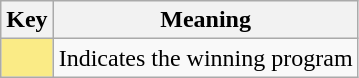<table class="wikitable">
<tr>
<th scope="col" width=%>Key</th>
<th scope="col" width=%>Meaning</th>
</tr>
<tr>
<td style="background:#FAEB86"></td>
<td>Indicates the winning program</td>
</tr>
</table>
